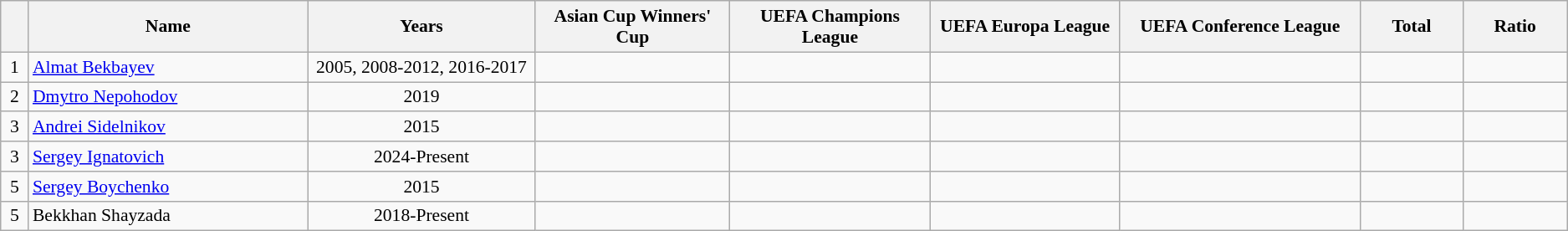<table class="wikitable sortable"  style="text-align:center; font-size:90%; ">
<tr>
<th width=20px></th>
<th width=300px>Name</th>
<th width=250px>Years</th>
<th width=200px>Asian Cup Winners' Cup</th>
<th width=200px>UEFA Champions League</th>
<th width=200px>UEFA Europa League</th>
<th width=250px>UEFA Conference League</th>
<th width=100px>Total</th>
<th width=100px>Ratio</th>
</tr>
<tr>
<td>1</td>
<td align="left"> <a href='#'>Almat Bekbayev</a></td>
<td>2005, 2008-2012, 2016-2017</td>
<td></td>
<td></td>
<td></td>
<td></td>
<td></td>
<td></td>
</tr>
<tr>
<td>2</td>
<td align="left"> <a href='#'>Dmytro Nepohodov</a></td>
<td>2019</td>
<td></td>
<td></td>
<td></td>
<td></td>
<td></td>
<td></td>
</tr>
<tr>
<td>3</td>
<td align="left"> <a href='#'>Andrei Sidelnikov</a></td>
<td>2015</td>
<td></td>
<td></td>
<td></td>
<td></td>
<td></td>
<td></td>
</tr>
<tr>
<td>3</td>
<td align="left"> <a href='#'>Sergey Ignatovich</a></td>
<td>2024-Present</td>
<td></td>
<td></td>
<td></td>
<td></td>
<td></td>
<td></td>
</tr>
<tr>
<td>5</td>
<td align="left"> <a href='#'>Sergey Boychenko</a></td>
<td>2015</td>
<td></td>
<td></td>
<td></td>
<td></td>
<td></td>
<td></td>
</tr>
<tr>
<td>5</td>
<td align="left"> Bekkhan Shayzada</td>
<td>2018-Present</td>
<td></td>
<td></td>
<td></td>
<td></td>
<td></td>
<td></td>
</tr>
</table>
